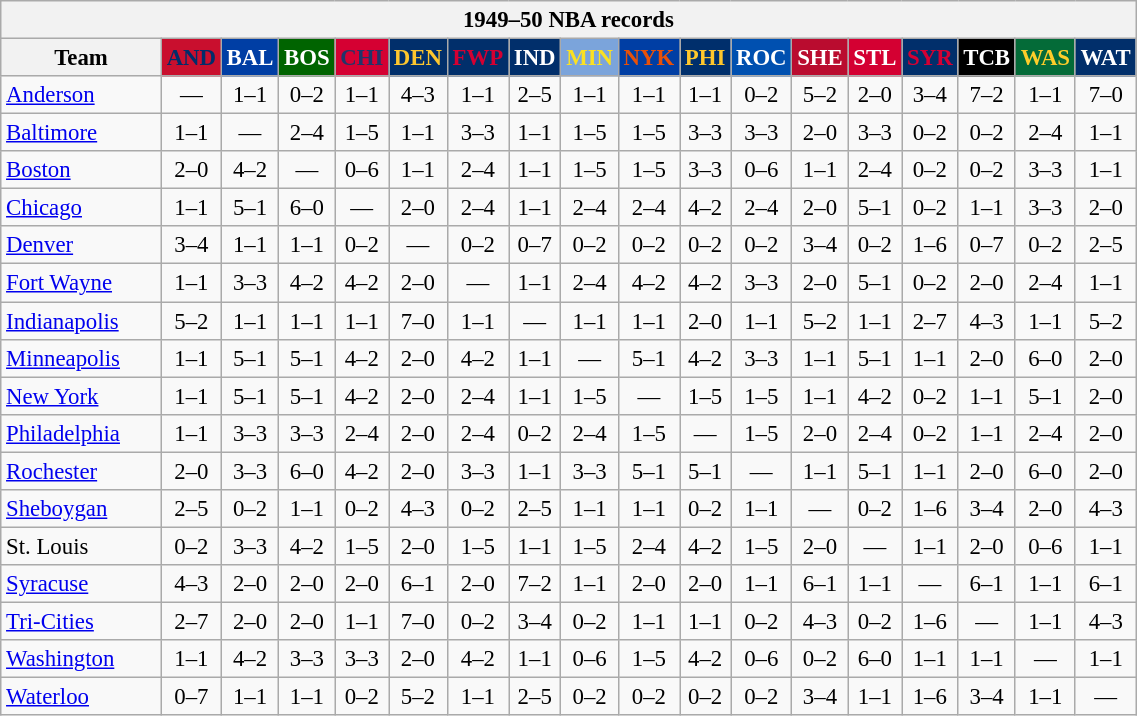<table class="wikitable" style="font-size:95%; text-align:center">
<tr>
<th colspan=18>1949–50 NBA records</th>
</tr>
<tr>
<th width=100>Team</th>
<th style="background:#C90F2E;color:#012D6A;width=35">AND</th>
<th style="background:#003EA4;color:#FFFFFF;width=35">BAL</th>
<th style="background:#006400;color:#FFFFFF;width=35">BOS</th>
<th style="background:#D50032;color:#22356A;width=35">CHI</th>
<th style="background:#012F6B;color:#FEC72E;width=35">DEN</th>
<th style="background:#012F6B;color:#D40032;width=35">FWP</th>
<th style="background:#012F6B;color:#FFFFFF;width=35">IND</th>
<th style="background:#7BA4DB;color:#FBE122;width=35">MIN</th>
<th style="background:#003EA4;color:#E85109;width=35">NYK</th>
<th style="background:#002F6C;color:#FFC72C;width=35">PHI</th>
<th style="background:#0050B0;color:#FFFFFF;width=35">ROC</th>
<th style="background:#BA0C2F;color:#FFFFFF;width=35">SHE</th>
<th style="background:#D40032;color:#FFFFFF;width=35">STL</th>
<th style="background:#012F6B;color:#D50033;width=35">SYR</th>
<th style="background:#000000;color:#FFFFFF;width=35">TCB</th>
<th style="background:#046B38;color:#FECD2A;width=35">WAS</th>
<th style="background:#012F6B;color:#FFFFFF;width=35">WAT</th>
</tr>
<tr>
<td style="text-align:left;"><a href='#'>Anderson</a></td>
<td>—</td>
<td>1–1</td>
<td>0–2</td>
<td>1–1</td>
<td>4–3</td>
<td>1–1</td>
<td>2–5</td>
<td>1–1</td>
<td>1–1</td>
<td>1–1</td>
<td>0–2</td>
<td>5–2</td>
<td>2–0</td>
<td>3–4</td>
<td>7–2</td>
<td>1–1</td>
<td>7–0</td>
</tr>
<tr>
<td style="text-align:left;"><a href='#'>Baltimore</a></td>
<td>1–1</td>
<td>—</td>
<td>2–4</td>
<td>1–5</td>
<td>1–1</td>
<td>3–3</td>
<td>1–1</td>
<td>1–5</td>
<td>1–5</td>
<td>3–3</td>
<td>3–3</td>
<td>2–0</td>
<td>3–3</td>
<td>0–2</td>
<td>0–2</td>
<td>2–4</td>
<td>1–1</td>
</tr>
<tr>
<td style="text-align:left;"><a href='#'>Boston</a></td>
<td>2–0</td>
<td>4–2</td>
<td>—</td>
<td>0–6</td>
<td>1–1</td>
<td>2–4</td>
<td>1–1</td>
<td>1–5</td>
<td>1–5</td>
<td>3–3</td>
<td>0–6</td>
<td>1–1</td>
<td>2–4</td>
<td>0–2</td>
<td>0–2</td>
<td>3–3</td>
<td>1–1</td>
</tr>
<tr>
<td style="text-align:left;"><a href='#'>Chicago</a></td>
<td>1–1</td>
<td>5–1</td>
<td>6–0</td>
<td>—</td>
<td>2–0</td>
<td>2–4</td>
<td>1–1</td>
<td>2–4</td>
<td>2–4</td>
<td>4–2</td>
<td>2–4</td>
<td>2–0</td>
<td>5–1</td>
<td>0–2</td>
<td>1–1</td>
<td>3–3</td>
<td>2–0</td>
</tr>
<tr>
<td style="text-align:left;"><a href='#'>Denver</a></td>
<td>3–4</td>
<td>1–1</td>
<td>1–1</td>
<td>0–2</td>
<td>—</td>
<td>0–2</td>
<td>0–7</td>
<td>0–2</td>
<td>0–2</td>
<td>0–2</td>
<td>0–2</td>
<td>3–4</td>
<td>0–2</td>
<td>1–6</td>
<td>0–7</td>
<td>0–2</td>
<td>2–5</td>
</tr>
<tr>
<td style="text-align:left;"><a href='#'>Fort Wayne</a></td>
<td>1–1</td>
<td>3–3</td>
<td>4–2</td>
<td>4–2</td>
<td>2–0</td>
<td>—</td>
<td>1–1</td>
<td>2–4</td>
<td>4–2</td>
<td>4–2</td>
<td>3–3</td>
<td>2–0</td>
<td>5–1</td>
<td>0–2</td>
<td>2–0</td>
<td>2–4</td>
<td>1–1</td>
</tr>
<tr>
<td style="text-align:left;"><a href='#'>Indianapolis</a></td>
<td>5–2</td>
<td>1–1</td>
<td>1–1</td>
<td>1–1</td>
<td>7–0</td>
<td>1–1</td>
<td>—</td>
<td>1–1</td>
<td>1–1</td>
<td>2–0</td>
<td>1–1</td>
<td>5–2</td>
<td>1–1</td>
<td>2–7</td>
<td>4–3</td>
<td>1–1</td>
<td>5–2</td>
</tr>
<tr>
<td style="text-align:left;"><a href='#'>Minneapolis</a></td>
<td>1–1</td>
<td>5–1</td>
<td>5–1</td>
<td>4–2</td>
<td>2–0</td>
<td>4–2</td>
<td>1–1</td>
<td>—</td>
<td>5–1</td>
<td>4–2</td>
<td>3–3</td>
<td>1–1</td>
<td>5–1</td>
<td>1–1</td>
<td>2–0</td>
<td>6–0</td>
<td>2–0</td>
</tr>
<tr>
<td style="text-align:left;"><a href='#'>New York</a></td>
<td>1–1</td>
<td>5–1</td>
<td>5–1</td>
<td>4–2</td>
<td>2–0</td>
<td>2–4</td>
<td>1–1</td>
<td>1–5</td>
<td>—</td>
<td>1–5</td>
<td>1–5</td>
<td>1–1</td>
<td>4–2</td>
<td>0–2</td>
<td>1–1</td>
<td>5–1</td>
<td>2–0</td>
</tr>
<tr>
<td style="text-align:left;"><a href='#'>Philadelphia</a></td>
<td>1–1</td>
<td>3–3</td>
<td>3–3</td>
<td>2–4</td>
<td>2–0</td>
<td>2–4</td>
<td>0–2</td>
<td>2–4</td>
<td>1–5</td>
<td>—</td>
<td>1–5</td>
<td>2–0</td>
<td>2–4</td>
<td>0–2</td>
<td>1–1</td>
<td>2–4</td>
<td>2–0</td>
</tr>
<tr>
<td style="text-align:left;"><a href='#'>Rochester</a></td>
<td>2–0</td>
<td>3–3</td>
<td>6–0</td>
<td>4–2</td>
<td>2–0</td>
<td>3–3</td>
<td>1–1</td>
<td>3–3</td>
<td>5–1</td>
<td>5–1</td>
<td>—</td>
<td>1–1</td>
<td>5–1</td>
<td>1–1</td>
<td>2–0</td>
<td>6–0</td>
<td>2–0</td>
</tr>
<tr>
<td style="text-align:left;"><a href='#'>Sheboygan</a></td>
<td>2–5</td>
<td>0–2</td>
<td>1–1</td>
<td>0–2</td>
<td>4–3</td>
<td>0–2</td>
<td>2–5</td>
<td>1–1</td>
<td>1–1</td>
<td>0–2</td>
<td>1–1</td>
<td>—</td>
<td>0–2</td>
<td>1–6</td>
<td>3–4</td>
<td>2–0</td>
<td>4–3</td>
</tr>
<tr>
<td style="text-align:left;">St. Louis</td>
<td>0–2</td>
<td>3–3</td>
<td>4–2</td>
<td>1–5</td>
<td>2–0</td>
<td>1–5</td>
<td>1–1</td>
<td>1–5</td>
<td>2–4</td>
<td>4–2</td>
<td>1–5</td>
<td>2–0</td>
<td>—</td>
<td>1–1</td>
<td>2–0</td>
<td>0–6</td>
<td>1–1</td>
</tr>
<tr>
<td style="text-align:left;"><a href='#'>Syracuse</a></td>
<td>4–3</td>
<td>2–0</td>
<td>2–0</td>
<td>2–0</td>
<td>6–1</td>
<td>2–0</td>
<td>7–2</td>
<td>1–1</td>
<td>2–0</td>
<td>2–0</td>
<td>1–1</td>
<td>6–1</td>
<td>1–1</td>
<td>—</td>
<td>6–1</td>
<td>1–1</td>
<td>6–1</td>
</tr>
<tr>
<td style="text-align:left;"><a href='#'>Tri-Cities</a></td>
<td>2–7</td>
<td>2–0</td>
<td>2–0</td>
<td>1–1</td>
<td>7–0</td>
<td>0–2</td>
<td>3–4</td>
<td>0–2</td>
<td>1–1</td>
<td>1–1</td>
<td>0–2</td>
<td>4–3</td>
<td>0–2</td>
<td>1–6</td>
<td>—</td>
<td>1–1</td>
<td>4–3</td>
</tr>
<tr>
<td style="text-align:left;"><a href='#'>Washington</a></td>
<td>1–1</td>
<td>4–2</td>
<td>3–3</td>
<td>3–3</td>
<td>2–0</td>
<td>4–2</td>
<td>1–1</td>
<td>0–6</td>
<td>1–5</td>
<td>4–2</td>
<td>0–6</td>
<td>0–2</td>
<td>6–0</td>
<td>1–1</td>
<td>1–1</td>
<td>—</td>
<td>1–1</td>
</tr>
<tr>
<td style="text-align:left;"><a href='#'>Waterloo</a></td>
<td>0–7</td>
<td>1–1</td>
<td>1–1</td>
<td>0–2</td>
<td>5–2</td>
<td>1–1</td>
<td>2–5</td>
<td>0–2</td>
<td>0–2</td>
<td>0–2</td>
<td>0–2</td>
<td>3–4</td>
<td>1–1</td>
<td>1–6</td>
<td>3–4</td>
<td>1–1</td>
<td>—</td>
</tr>
</table>
